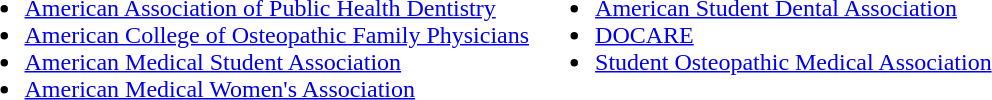<table border="0">
<tr>
<td valign="top"><br><ul><li><a href='#'>American Association of Public Health Dentistry</a></li><li><a href='#'>American College of Osteopathic Family Physicians</a></li><li><a href='#'>American Medical Student Association</a></li><li><a href='#'>American Medical Women's Association</a></li></ul></td>
<td valign="top"><br><ul><li><a href='#'>American Student Dental Association</a></li><li><a href='#'>DOCARE</a></li><li><a href='#'>Student Osteopathic Medical Association</a></li></ul></td>
</tr>
<tr>
</tr>
</table>
